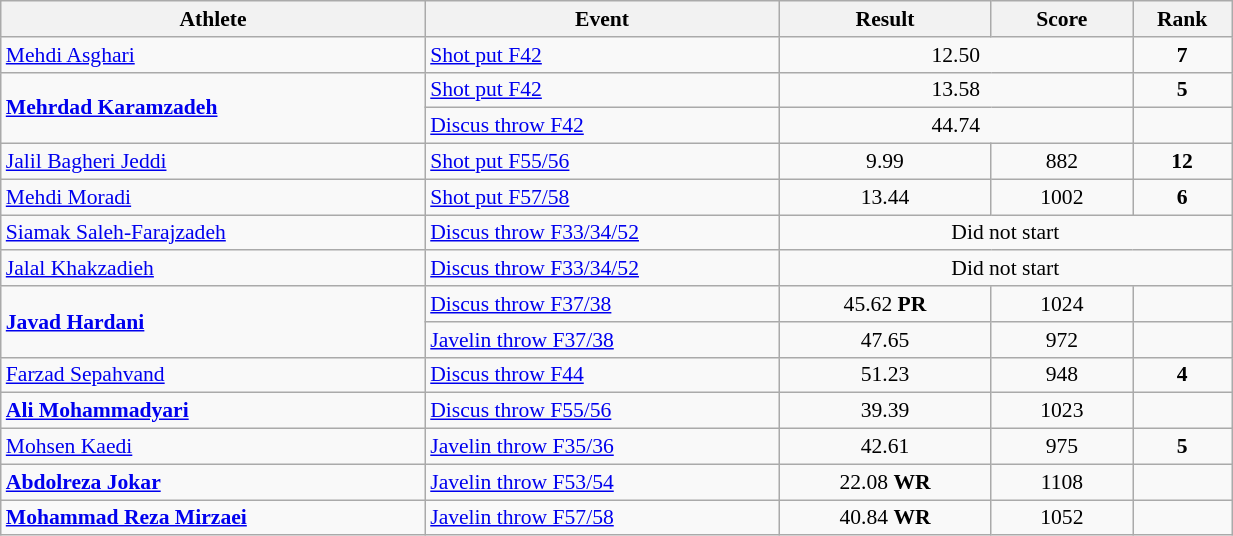<table class="wikitable" width="65%" style="text-align:center; font-size:90%">
<tr>
<th width="30%">Athlete</th>
<th width="25%">Event</th>
<th width="15%">Result</th>
<th width="10%">Score</th>
<th width="7%">Rank</th>
</tr>
<tr>
<td align="left"><a href='#'>Mehdi Asghari</a></td>
<td align="left"><a href='#'>Shot put F42</a></td>
<td colspan=2 align=center>12.50</td>
<td><strong>7</strong></td>
</tr>
<tr>
<td rowspan="2" align="left"><strong><a href='#'>Mehrdad Karamzadeh</a></strong></td>
<td align="left"><a href='#'>Shot put F42</a></td>
<td colspan=2 align=center>13.58</td>
<td><strong>5</strong></td>
</tr>
<tr>
<td align="left"><a href='#'>Discus throw F42</a></td>
<td colspan=2 align=center>44.74</td>
<td></td>
</tr>
<tr>
<td align="left"><a href='#'>Jalil Bagheri Jeddi</a></td>
<td align="left"><a href='#'>Shot put F55/56</a></td>
<td>9.99</td>
<td>882</td>
<td><strong>12</strong></td>
</tr>
<tr>
<td align="left"><a href='#'>Mehdi Moradi</a></td>
<td align="left"><a href='#'>Shot put F57/58</a></td>
<td>13.44</td>
<td>1002</td>
<td><strong>6</strong></td>
</tr>
<tr>
<td align="left"><a href='#'>Siamak Saleh-Farajzadeh</a></td>
<td align="left"><a href='#'>Discus throw F33/34/52</a></td>
<td colspan=3 align=center>Did not start</td>
</tr>
<tr>
<td align="left"><a href='#'>Jalal Khakzadieh</a></td>
<td align="left"><a href='#'>Discus throw F33/34/52</a></td>
<td colspan=3 align=center>Did not start</td>
</tr>
<tr>
<td rowspan="2" align="left"><strong><a href='#'>Javad Hardani</a></strong></td>
<td align="left"><a href='#'>Discus throw F37/38</a></td>
<td>45.62 <strong>PR</strong></td>
<td>1024</td>
<td></td>
</tr>
<tr>
<td align="left"><a href='#'>Javelin throw F37/38</a></td>
<td>47.65</td>
<td>972</td>
<td></td>
</tr>
<tr>
<td align="left"><a href='#'>Farzad Sepahvand</a></td>
<td align="left"><a href='#'>Discus throw F44</a></td>
<td>51.23</td>
<td>948</td>
<td><strong>4</strong></td>
</tr>
<tr>
<td align="left"><strong><a href='#'>Ali Mohammadyari</a></strong></td>
<td align="left"><a href='#'>Discus throw F55/56</a></td>
<td>39.39</td>
<td>1023</td>
<td align=center></td>
</tr>
<tr>
<td align="left"><a href='#'>Mohsen Kaedi</a></td>
<td align="left"><a href='#'>Javelin throw F35/36</a></td>
<td>42.61</td>
<td>975</td>
<td><strong>5</strong></td>
</tr>
<tr>
<td align="left"><strong><a href='#'>Abdolreza Jokar</a></strong></td>
<td align="left"><a href='#'>Javelin throw F53/54</a></td>
<td>22.08 <strong>WR</strong></td>
<td>1108</td>
<td align=center></td>
</tr>
<tr>
<td align="left"><strong><a href='#'>Mohammad Reza Mirzaei</a></strong></td>
<td align="left"><a href='#'>Javelin throw F57/58</a></td>
<td>40.84 <strong>WR</strong></td>
<td>1052</td>
<td align=center></td>
</tr>
</table>
